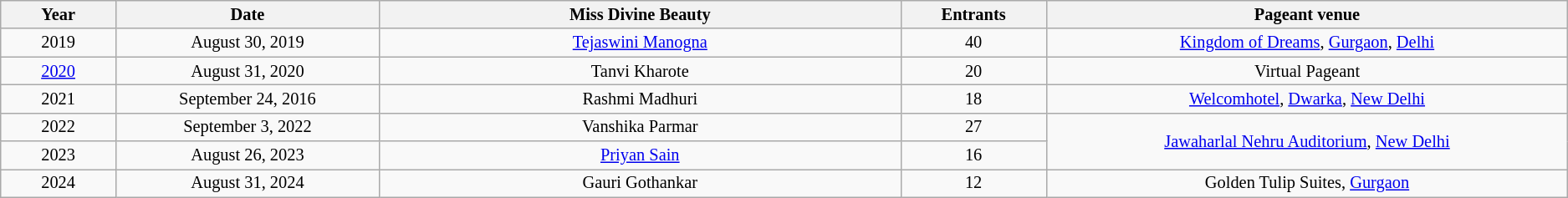<table class="wikitable" style="font-size: 85%; text-align:center">
<tr>
<th bgcolor="#efefef" width="2%">Year</th>
<th bgcolor="#efefef" width="5%">Date</th>
<th bgcolor="#efefef" width="10%">Miss Divine Beauty</th>
<th bgcolor="#efefef" width="2%">Entrants</th>
<th bgcolor="#efefef" width="10%">Pageant venue</th>
</tr>
<tr>
<td align=center>2019</td>
<td align=center>August 30, 2019</td>
<td align=center><a href='#'>Tejaswini Manogna</a></td>
<td align=center>40</td>
<td align=center><a href='#'>Kingdom of Dreams</a>, <a href='#'>Gurgaon</a>, <a href='#'>Delhi</a></td>
</tr>
<tr>
<td align=center><a href='#'>2020</a></td>
<td align=center>August 31, 2020</td>
<td align=center>Tanvi Kharote</td>
<td align=center>20</td>
<td align=center>Virtual Pageant</td>
</tr>
<tr>
<td align=center>2021</td>
<td align=center>September 24, 2016</td>
<td align=center>Rashmi Madhuri</td>
<td align=center>18</td>
<td align=center><a href='#'>Welcomhotel</a>, <a href='#'>Dwarka</a>, <a href='#'>New Delhi</a></td>
</tr>
<tr>
<td align=center>2022</td>
<td align=center>September 3, 2022</td>
<td align=center>Vanshika Parmar</td>
<td align=center>27</td>
<td align=center rowspan=2><a href='#'>Jawaharlal Nehru Auditorium</a>, <a href='#'>New Delhi</a></td>
</tr>
<tr>
<td align=center>2023</td>
<td align=center>August 26, 2023</td>
<td align=center><a href='#'>Priyan Sain</a></td>
<td align=center>16</td>
</tr>
<tr>
<td align=center>2024</td>
<td align=center>August 31, 2024</td>
<td align=center>Gauri Gothankar</td>
<td align=center>12</td>
<td align=center>Golden Tulip Suites, <a href='#'>Gurgaon</a></td>
</tr>
</table>
